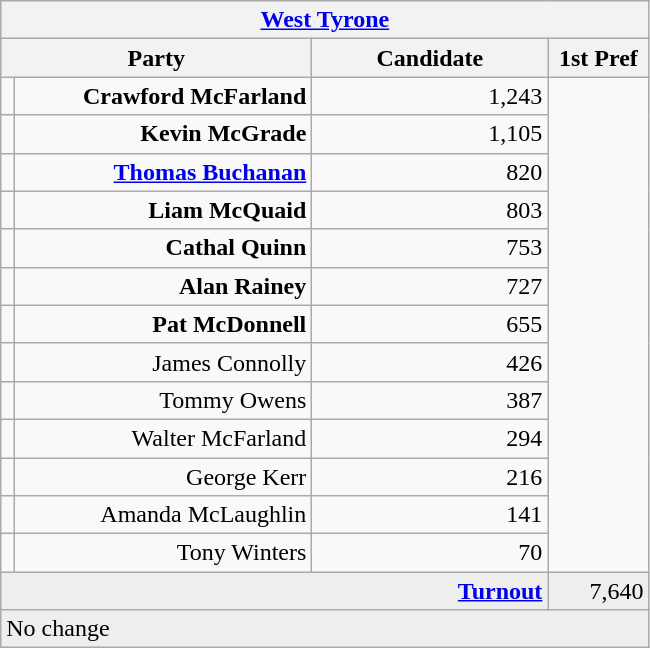<table class="wikitable">
<tr>
<th colspan="4" align="center"><a href='#'>West Tyrone</a></th>
</tr>
<tr>
<th colspan="2" align="center" width=200>Party</th>
<th width=150>Candidate</th>
<th width=60>1st Pref</th>
</tr>
<tr>
<td></td>
<td align="right"><strong>Crawford McFarland</strong></td>
<td align="right">1,243</td>
</tr>
<tr>
<td></td>
<td align="right"><strong>Kevin McGrade</strong></td>
<td align="right">1,105</td>
</tr>
<tr>
<td></td>
<td align="right"><strong><a href='#'>Thomas Buchanan</a></strong></td>
<td align="right">820</td>
</tr>
<tr>
<td></td>
<td align="right"><strong>Liam McQuaid</strong></td>
<td align="right">803</td>
</tr>
<tr>
<td></td>
<td align="right"><strong>Cathal Quinn</strong></td>
<td align="right">753</td>
</tr>
<tr>
<td></td>
<td align="right"><strong>Alan Rainey</strong></td>
<td align="right">727</td>
</tr>
<tr>
<td></td>
<td align="right"><strong>Pat McDonnell</strong></td>
<td align="right">655</td>
</tr>
<tr>
<td></td>
<td align="right">James Connolly</td>
<td align="right">426</td>
</tr>
<tr>
<td></td>
<td align="right">Tommy Owens</td>
<td align="right">387</td>
</tr>
<tr>
<td></td>
<td align="right">Walter McFarland</td>
<td align="right">294</td>
</tr>
<tr>
<td></td>
<td align="right">George Kerr</td>
<td align="right">216</td>
</tr>
<tr>
<td></td>
<td align="right">Amanda McLaughlin</td>
<td align="right">141</td>
</tr>
<tr>
<td></td>
<td align="right">Tony Winters</td>
<td align="right">70</td>
</tr>
<tr bgcolor="EEEEEE">
<td colspan=3 align="right"><strong><a href='#'>Turnout</a></strong></td>
<td align="right">7,640</td>
</tr>
<tr>
<td colspan=4 bgcolor="EEEEEE">No change</td>
</tr>
</table>
